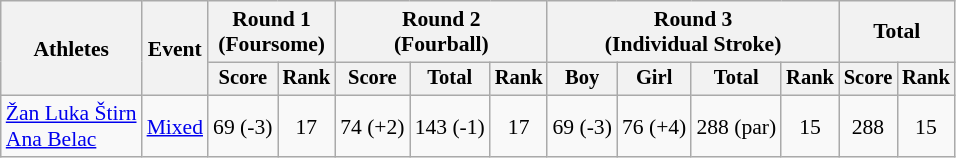<table class="wikitable" style="font-size:90%">
<tr>
<th rowspan="2">Athletes</th>
<th rowspan="2">Event</th>
<th colspan="2">Round 1<br>(Foursome)</th>
<th colspan="3">Round 2<br>(Fourball)</th>
<th colspan="4">Round 3<br>(Individual Stroke)</th>
<th colspan="2">Total</th>
</tr>
<tr style="font-size:95%">
<th>Score</th>
<th>Rank</th>
<th>Score</th>
<th>Total</th>
<th>Rank</th>
<th>Boy</th>
<th>Girl</th>
<th>Total</th>
<th>Rank</th>
<th>Score</th>
<th>Rank</th>
</tr>
<tr align=center>
<td align=left><a href='#'>Žan Luka Štirn</a><br><a href='#'>Ana Belac</a></td>
<td align=left><a href='#'>Mixed</a></td>
<td>69 (-3)</td>
<td>17</td>
<td>74 (+2)</td>
<td>143 (-1)</td>
<td>17</td>
<td>69 (-3)</td>
<td>76 (+4)</td>
<td>288 (par)</td>
<td>15</td>
<td>288</td>
<td>15</td>
</tr>
</table>
